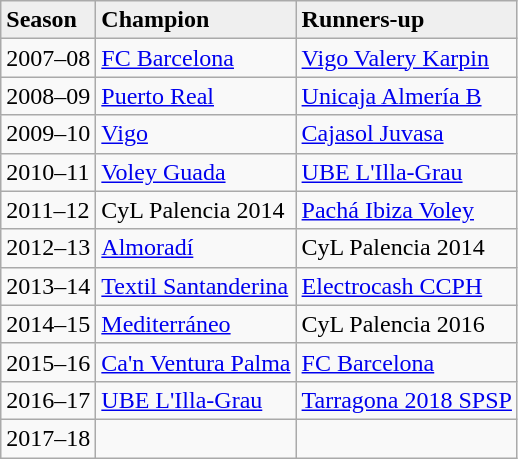<table class="wikitable" "sortable">
<tr>
<td bgcolor=efefef><strong>Season</strong></td>
<td bgcolor=efefef><strong>Champion</strong></td>
<td bgcolor=efefef><strong>Runners-up</strong></td>
</tr>
<tr>
<td>2007–08</td>
<td><a href='#'>FC Barcelona</a></td>
<td><a href='#'>Vigo Valery Karpin</a></td>
</tr>
<tr>
<td>2008–09</td>
<td><a href='#'>Puerto Real</a></td>
<td><a href='#'>Unicaja Almería B</a></td>
</tr>
<tr>
<td>2009–10</td>
<td><a href='#'>Vigo</a></td>
<td><a href='#'>Cajasol Juvasa</a></td>
</tr>
<tr>
<td>2010–11</td>
<td><a href='#'>Voley Guada</a></td>
<td><a href='#'>UBE L'Illa-Grau</a></td>
</tr>
<tr>
<td>2011–12</td>
<td>CyL Palencia 2014</td>
<td><a href='#'>Pachá Ibiza Voley</a></td>
</tr>
<tr>
<td>2012–13</td>
<td><a href='#'>Almoradí</a></td>
<td>CyL Palencia 2014</td>
</tr>
<tr>
<td>2013–14</td>
<td><a href='#'>Textil Santanderina</a></td>
<td><a href='#'>Electrocash CCPH</a></td>
</tr>
<tr>
<td>2014–15</td>
<td><a href='#'>Mediterráneo</a></td>
<td>CyL Palencia 2016</td>
</tr>
<tr>
<td>2015–16</td>
<td><a href='#'>Ca'n Ventura Palma</a></td>
<td><a href='#'>FC Barcelona</a></td>
</tr>
<tr>
<td>2016–17</td>
<td><a href='#'>UBE L'Illa-Grau</a></td>
<td><a href='#'>Tarragona 2018 SPSP</a></td>
</tr>
<tr>
<td>2017–18</td>
<td></td>
<td></td>
</tr>
</table>
